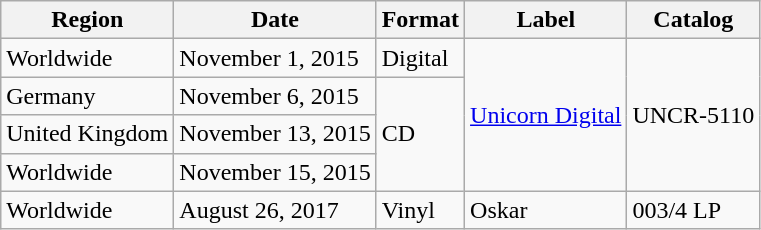<table class="wikitable">
<tr>
<th>Region</th>
<th>Date</th>
<th>Format</th>
<th>Label</th>
<th>Catalog</th>
</tr>
<tr>
<td>Worldwide</td>
<td>November 1, 2015</td>
<td>Digital</td>
<td rowspan="4"><a href='#'>Unicorn Digital</a></td>
<td rowspan="4">UNCR-5110</td>
</tr>
<tr>
<td>Germany</td>
<td>November 6, 2015</td>
<td rowspan="3">CD</td>
</tr>
<tr>
<td>United Kingdom</td>
<td>November 13, 2015</td>
</tr>
<tr>
<td>Worldwide</td>
<td>November 15, 2015</td>
</tr>
<tr>
<td>Worldwide</td>
<td>August 26, 2017</td>
<td>Vinyl</td>
<td>Oskar</td>
<td>003/4 LP</td>
</tr>
</table>
